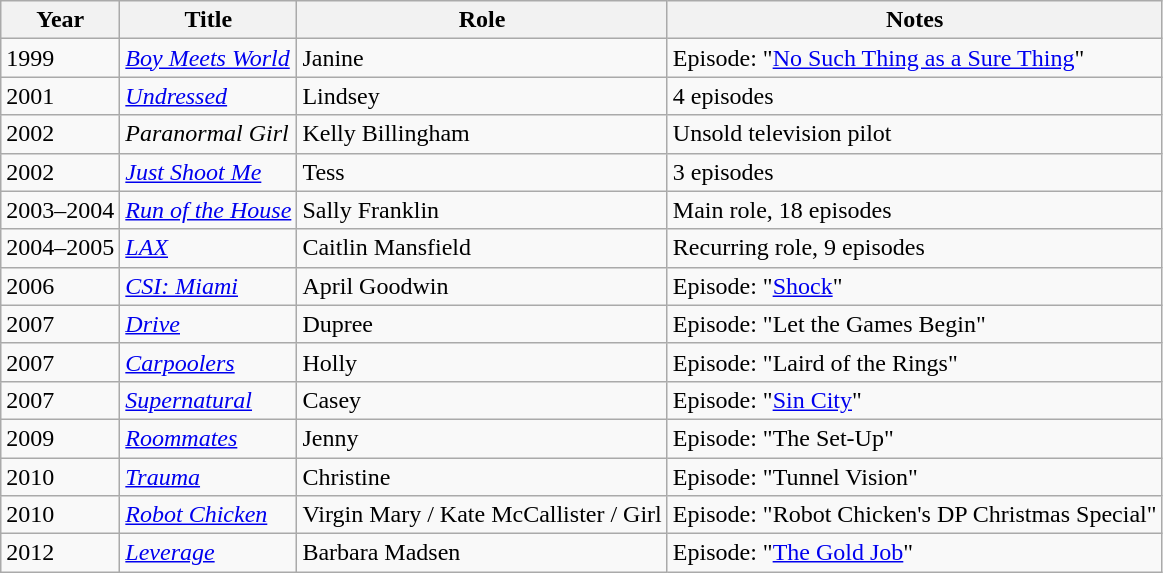<table class="wikitable sortable">
<tr>
<th>Year</th>
<th>Title</th>
<th>Role</th>
<th class="unsortable">Notes</th>
</tr>
<tr>
<td>1999</td>
<td><em><a href='#'>Boy Meets World</a></em></td>
<td>Janine</td>
<td>Episode: "<a href='#'>No Such Thing as a Sure Thing</a>"</td>
</tr>
<tr>
<td>2001</td>
<td><em><a href='#'>Undressed</a></em></td>
<td>Lindsey</td>
<td>4 episodes</td>
</tr>
<tr>
<td>2002</td>
<td><em>Paranormal Girl</em></td>
<td>Kelly Billingham</td>
<td>Unsold television pilot</td>
</tr>
<tr>
<td>2002</td>
<td><em><a href='#'>Just Shoot Me</a></em></td>
<td>Tess</td>
<td>3 episodes</td>
</tr>
<tr>
<td>2003–2004</td>
<td><em><a href='#'>Run of the House</a></em></td>
<td>Sally Franklin</td>
<td>Main role, 18 episodes</td>
</tr>
<tr>
<td>2004–2005</td>
<td><em><a href='#'>LAX</a></em></td>
<td>Caitlin Mansfield</td>
<td>Recurring role, 9 episodes</td>
</tr>
<tr>
<td>2006</td>
<td><em><a href='#'>CSI: Miami</a></em></td>
<td>April Goodwin</td>
<td>Episode: "<a href='#'>Shock</a>"</td>
</tr>
<tr>
<td>2007</td>
<td><em><a href='#'>Drive</a></em></td>
<td>Dupree</td>
<td>Episode: "Let the Games Begin"</td>
</tr>
<tr>
<td>2007</td>
<td><em><a href='#'>Carpoolers</a></em></td>
<td>Holly</td>
<td>Episode: "Laird of the Rings"</td>
</tr>
<tr>
<td>2007</td>
<td><em><a href='#'>Supernatural</a></em></td>
<td>Casey</td>
<td>Episode: "<a href='#'>Sin City</a>"</td>
</tr>
<tr>
<td>2009</td>
<td><em><a href='#'>Roommates</a></em></td>
<td>Jenny</td>
<td>Episode: "The Set-Up"</td>
</tr>
<tr>
<td>2010</td>
<td><em><a href='#'>Trauma</a></em></td>
<td>Christine</td>
<td>Episode: "Tunnel Vision"</td>
</tr>
<tr>
<td>2010</td>
<td><em><a href='#'>Robot Chicken</a></em></td>
<td>Virgin Mary / Kate McCallister / Girl</td>
<td>Episode: "Robot Chicken's DP Christmas Special"</td>
</tr>
<tr>
<td>2012</td>
<td><em><a href='#'>Leverage</a></em></td>
<td>Barbara Madsen</td>
<td>Episode: "<a href='#'>The Gold Job</a>"</td>
</tr>
</table>
